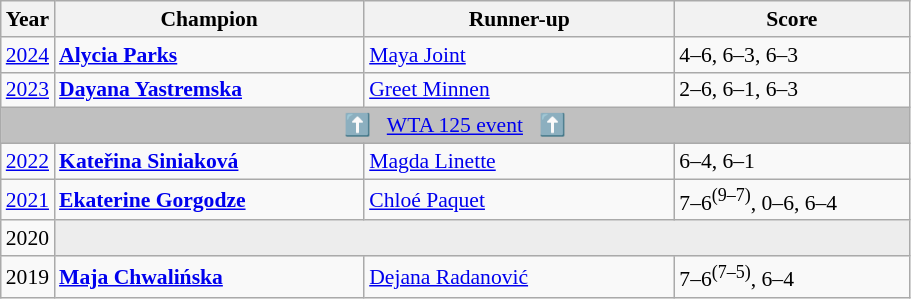<table class="wikitable" style="font-size:90%">
<tr>
<th>Year</th>
<th width="200">Champion</th>
<th width="200">Runner-up</th>
<th width="150">Score</th>
</tr>
<tr>
<td><a href='#'>2024</a></td>
<td> <strong><a href='#'>Alycia Parks</a></strong></td>
<td> <a href='#'>Maya Joint</a></td>
<td>4–6, 6–3, 6–3</td>
</tr>
<tr>
<td><a href='#'>2023</a></td>
<td> <strong><a href='#'>Dayana Yastremska</a></strong></td>
<td> <a href='#'>Greet Minnen</a></td>
<td>2–6, 6–1, 6–3</td>
</tr>
<tr>
<td colspan="4" align="center" bgcolor=silver>⬆️   <a href='#'>WTA 125 event</a>   ⬆️</td>
</tr>
<tr>
<td><a href='#'>2022</a></td>
<td> <strong><a href='#'>Kateřina Siniaková</a></strong></td>
<td> <a href='#'>Magda Linette</a></td>
<td>6–4, 6–1</td>
</tr>
<tr>
<td><a href='#'>2021</a></td>
<td> <strong><a href='#'>Ekaterine Gorgodze</a></strong></td>
<td> <a href='#'>Chloé Paquet</a></td>
<td>7–6<sup>(9–7)</sup>, 0–6, 6–4</td>
</tr>
<tr>
<td>2020</td>
<td colspan=3 bgcolor="#ededed"></td>
</tr>
<tr>
<td>2019</td>
<td> <strong><a href='#'>Maja Chwalińska</a></strong></td>
<td> <a href='#'>Dejana Radanović</a></td>
<td>7–6<sup>(7–5)</sup>, 6–4</td>
</tr>
</table>
